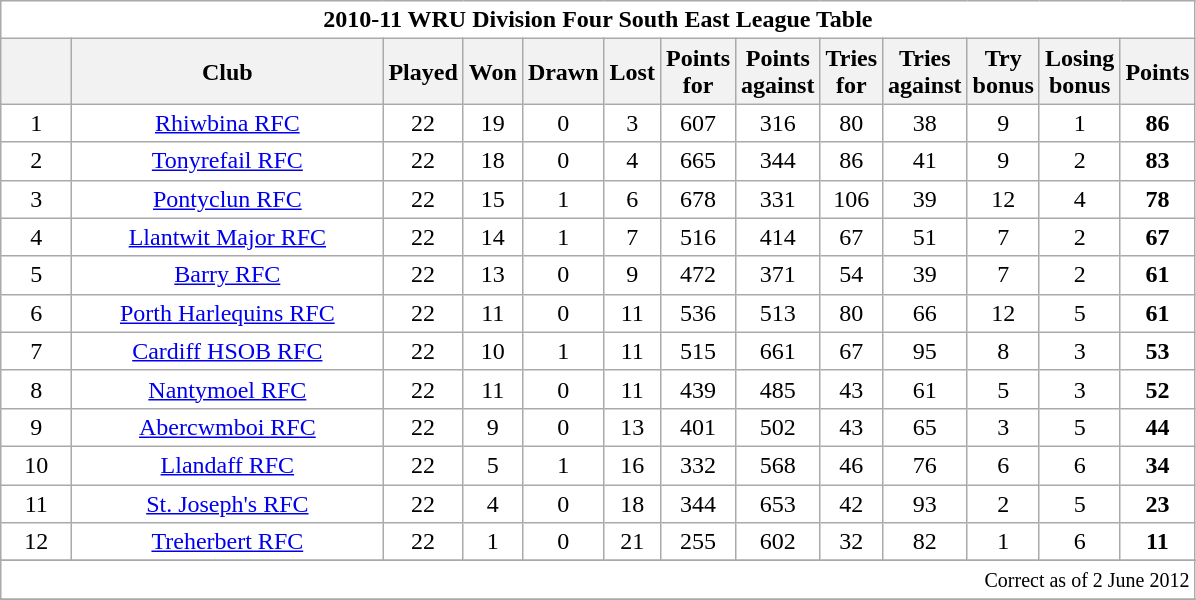<table class="wikitable" style="float:left; margin-right:15px; text-align: center;">
<tr>
<td colspan="13" bgcolor="#FFFFFF" cellpadding="0" cellspacing="0"><strong>2010-11 WRU Division Four South East League Table</strong></td>
</tr>
<tr>
<th bgcolor="#efefef" width="40"></th>
<th bgcolor="#efefef" width="200">Club</th>
<th bgcolor="#efefef" width="20">Played</th>
<th bgcolor="#efefef" width="20">Won</th>
<th bgcolor="#efefef" width="20">Drawn</th>
<th bgcolor="#efefef" width="20">Lost</th>
<th bgcolor="#efefef" width="20">Points for</th>
<th bgcolor="#efefef" width="20">Points against</th>
<th bgcolor="#efefef" width="20">Tries for</th>
<th bgcolor="#efefef" width="20">Tries against</th>
<th bgcolor="#efefef" width="20">Try bonus</th>
<th bgcolor="#efefef" width="20">Losing bonus</th>
<th bgcolor="#efefef" width="20">Points</th>
</tr>
<tr bgcolor=#ffffff align=center>
<td>1</td>
<td><a href='#'>Rhiwbina RFC</a></td>
<td>22</td>
<td>19</td>
<td>0</td>
<td>3</td>
<td>607</td>
<td>316</td>
<td>80</td>
<td>38</td>
<td>9</td>
<td>1</td>
<td><strong>86</strong></td>
</tr>
<tr bgcolor=#ffffff align=center>
<td>2</td>
<td><a href='#'>Tonyrefail RFC</a></td>
<td>22</td>
<td>18</td>
<td>0</td>
<td>4</td>
<td>665</td>
<td>344</td>
<td>86</td>
<td>41</td>
<td>9</td>
<td>2</td>
<td><strong>83</strong></td>
</tr>
<tr bgcolor=#ffffff align=center>
<td>3</td>
<td><a href='#'>Pontyclun RFC</a></td>
<td>22</td>
<td>15</td>
<td>1</td>
<td>6</td>
<td>678</td>
<td>331</td>
<td>106</td>
<td>39</td>
<td>12</td>
<td>4</td>
<td><strong>78</strong></td>
</tr>
<tr bgcolor=#ffffff align=center>
<td>4</td>
<td><a href='#'>Llantwit Major RFC</a></td>
<td>22</td>
<td>14</td>
<td>1</td>
<td>7</td>
<td>516</td>
<td>414</td>
<td>67</td>
<td>51</td>
<td>7</td>
<td>2</td>
<td><strong>67</strong></td>
</tr>
<tr bgcolor=#ffffff align=center>
<td>5</td>
<td><a href='#'>Barry RFC</a></td>
<td>22</td>
<td>13</td>
<td>0</td>
<td>9</td>
<td>472</td>
<td>371</td>
<td>54</td>
<td>39</td>
<td>7</td>
<td>2</td>
<td><strong>61</strong></td>
</tr>
<tr bgcolor=#ffffff align=center>
<td>6</td>
<td><a href='#'>Porth Harlequins RFC</a></td>
<td>22</td>
<td>11</td>
<td>0</td>
<td>11</td>
<td>536</td>
<td>513</td>
<td>80</td>
<td>66</td>
<td>12</td>
<td>5</td>
<td><strong>61</strong></td>
</tr>
<tr bgcolor=#ffffff align=center>
<td>7</td>
<td><a href='#'>Cardiff HSOB RFC</a></td>
<td>22</td>
<td>10</td>
<td>1</td>
<td>11</td>
<td>515</td>
<td>661</td>
<td>67</td>
<td>95</td>
<td>8</td>
<td>3</td>
<td><strong>53</strong></td>
</tr>
<tr bgcolor=#ffffff align=center>
<td>8</td>
<td><a href='#'>Nantymoel RFC</a></td>
<td>22</td>
<td>11</td>
<td>0</td>
<td>11</td>
<td>439</td>
<td>485</td>
<td>43</td>
<td>61</td>
<td>5</td>
<td>3</td>
<td><strong>52</strong></td>
</tr>
<tr bgcolor=#ffffff align=center>
<td>9</td>
<td><a href='#'>Abercwmboi RFC</a></td>
<td>22</td>
<td>9</td>
<td>0</td>
<td>13</td>
<td>401</td>
<td>502</td>
<td>43</td>
<td>65</td>
<td>3</td>
<td>5</td>
<td><strong>44</strong></td>
</tr>
<tr bgcolor=#ffffff align=center>
<td>10</td>
<td><a href='#'>Llandaff RFC</a></td>
<td>22</td>
<td>5</td>
<td>1</td>
<td>16</td>
<td>332</td>
<td>568</td>
<td>46</td>
<td>76</td>
<td>6</td>
<td>6</td>
<td><strong>34</strong></td>
</tr>
<tr bgcolor=#ffffff align=center>
<td>11</td>
<td><a href='#'>St. Joseph's RFC</a></td>
<td>22</td>
<td>4</td>
<td>0</td>
<td>18</td>
<td>344</td>
<td>653</td>
<td>42</td>
<td>93</td>
<td>2</td>
<td>5</td>
<td><strong>23</strong></td>
</tr>
<tr bgcolor=#ffffff align=center>
<td>12</td>
<td><a href='#'>Treherbert RFC</a></td>
<td>22</td>
<td>1</td>
<td>0</td>
<td>21</td>
<td>255</td>
<td>602</td>
<td>32</td>
<td>82</td>
<td>1</td>
<td>6</td>
<td><strong>11</strong></td>
</tr>
<tr bgcolor=#ffffff align=center>
</tr>
<tr>
<td colspan="13" align="right" bgcolor="#FFFFFF" cellpadding="0" cellspacing="0"><small>Correct as of 2 June 2012</small></td>
</tr>
<tr>
</tr>
</table>
